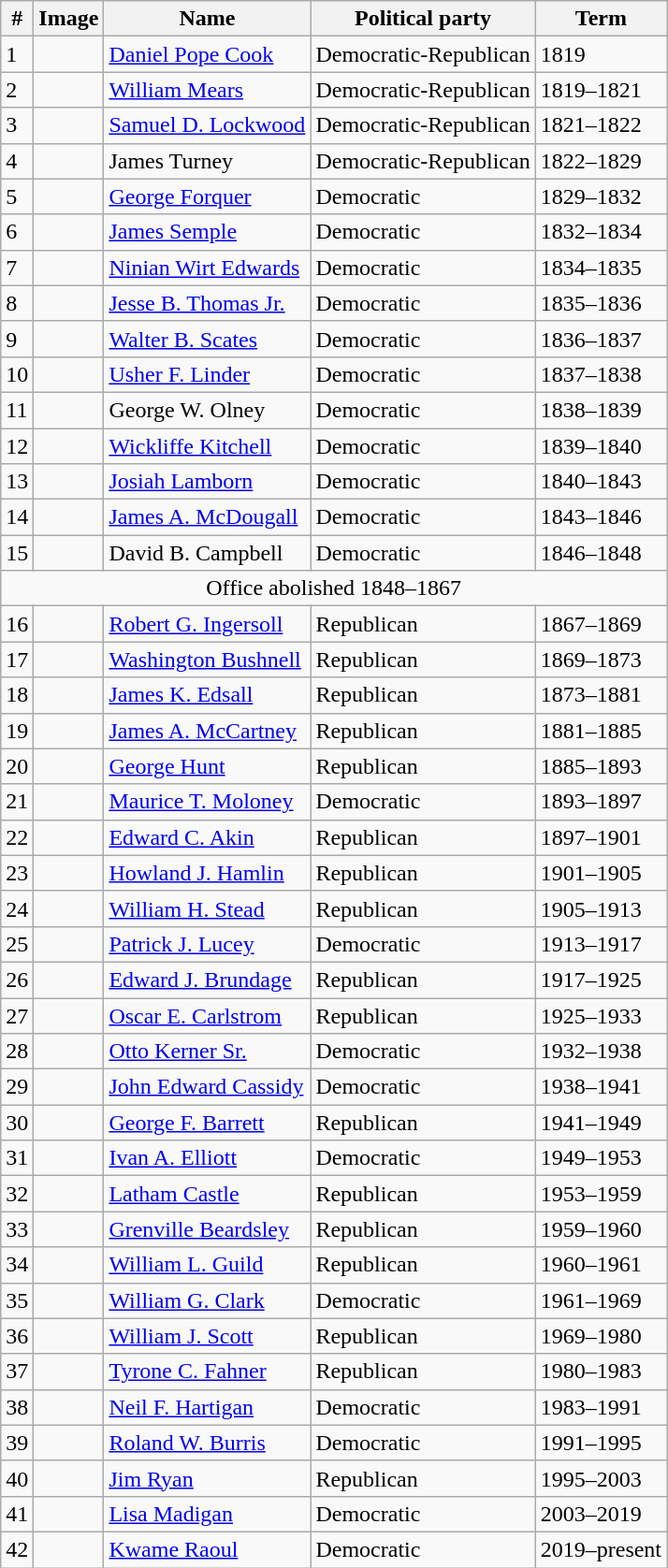<table class="wikitable" border="1">
<tr>
<th>#</th>
<th>Image</th>
<th>Name</th>
<th>Political party</th>
<th>Term</th>
</tr>
<tr>
<td>1</td>
<td></td>
<td><a href='#'>Daniel Pope Cook</a></td>
<td>Democratic-Republican</td>
<td>1819</td>
</tr>
<tr>
<td>2</td>
<td></td>
<td><a href='#'>William Mears</a></td>
<td>Democratic-Republican</td>
<td>1819–1821</td>
</tr>
<tr>
<td>3</td>
<td></td>
<td><a href='#'>Samuel D. Lockwood</a></td>
<td>Democratic-Republican</td>
<td>1821–1822</td>
</tr>
<tr>
<td>4</td>
<td></td>
<td>James Turney</td>
<td>Democratic-Republican</td>
<td>1822–1829</td>
</tr>
<tr ->
<td>5</td>
<td></td>
<td><a href='#'>George Forquer</a></td>
<td>Democratic</td>
<td>1829–1832</td>
</tr>
<tr>
<td>6</td>
<td></td>
<td><a href='#'>James Semple</a></td>
<td>Democratic</td>
<td>1832–1834</td>
</tr>
<tr ->
<td>7</td>
<td></td>
<td><a href='#'>Ninian Wirt Edwards</a></td>
<td>Democratic</td>
<td>1834–1835</td>
</tr>
<tr>
<td>8</td>
<td></td>
<td><a href='#'>Jesse B. Thomas Jr.</a></td>
<td>Democratic</td>
<td>1835–1836</td>
</tr>
<tr ->
<td>9</td>
<td></td>
<td><a href='#'>Walter B. Scates</a></td>
<td>Democratic</td>
<td>1836–1837</td>
</tr>
<tr>
<td>10</td>
<td></td>
<td><a href='#'>Usher F. Linder</a></td>
<td>Democratic</td>
<td>1837–1838</td>
</tr>
<tr ->
<td>11</td>
<td></td>
<td>George W. Olney</td>
<td>Democratic</td>
<td>1838–1839</td>
</tr>
<tr ->
<td>12</td>
<td></td>
<td><a href='#'>Wickliffe Kitchell</a></td>
<td>Democratic</td>
<td>1839–1840</td>
</tr>
<tr>
<td>13</td>
<td></td>
<td><a href='#'>Josiah Lamborn</a></td>
<td>Democratic</td>
<td>1840–1843</td>
</tr>
<tr>
<td>14</td>
<td></td>
<td><a href='#'>James A. McDougall</a></td>
<td>Democratic</td>
<td>1843–1846</td>
</tr>
<tr ->
<td>15</td>
<td></td>
<td>David B. Campbell</td>
<td>Democratic</td>
<td>1846–1848</td>
</tr>
<tr>
<td colspan=5 align=center>Office abolished 1848–1867</td>
</tr>
<tr>
<td>16</td>
<td></td>
<td><a href='#'>Robert G. Ingersoll</a></td>
<td>Republican</td>
<td>1867–1869</td>
</tr>
<tr>
<td>17</td>
<td></td>
<td><a href='#'>Washington Bushnell</a></td>
<td>Republican</td>
<td>1869–1873</td>
</tr>
<tr>
<td>18</td>
<td></td>
<td><a href='#'>James K. Edsall</a></td>
<td>Republican</td>
<td>1873–1881</td>
</tr>
<tr>
<td>19</td>
<td></td>
<td><a href='#'>James A. McCartney</a></td>
<td>Republican</td>
<td>1881–1885</td>
</tr>
<tr>
<td>20</td>
<td></td>
<td><a href='#'>George Hunt</a></td>
<td>Republican</td>
<td>1885–1893</td>
</tr>
<tr>
<td>21</td>
<td></td>
<td><a href='#'>Maurice T. Moloney</a></td>
<td>Democratic</td>
<td>1893–1897</td>
</tr>
<tr>
<td>22</td>
<td></td>
<td><a href='#'>Edward C. Akin</a></td>
<td>Republican</td>
<td>1897–1901</td>
</tr>
<tr>
<td>23</td>
<td></td>
<td><a href='#'>Howland J. Hamlin</a></td>
<td>Republican</td>
<td>1901–1905</td>
</tr>
<tr>
<td>24</td>
<td></td>
<td><a href='#'>William H. Stead</a></td>
<td>Republican</td>
<td>1905–1913</td>
</tr>
<tr>
<td>25</td>
<td></td>
<td><a href='#'>Patrick J. Lucey</a></td>
<td>Democratic</td>
<td>1913–1917</td>
</tr>
<tr>
<td>26</td>
<td></td>
<td><a href='#'>Edward J. Brundage</a></td>
<td>Republican</td>
<td>1917–1925</td>
</tr>
<tr>
<td>27</td>
<td></td>
<td><a href='#'>Oscar E. Carlstrom</a></td>
<td>Republican</td>
<td>1925–1933</td>
</tr>
<tr>
<td>28</td>
<td></td>
<td><a href='#'>Otto Kerner Sr.</a></td>
<td>Democratic</td>
<td>1932–1938</td>
</tr>
<tr>
<td>29</td>
<td></td>
<td><a href='#'>John Edward Cassidy</a></td>
<td>Democratic</td>
<td>1938–1941</td>
</tr>
<tr>
<td>30</td>
<td></td>
<td><a href='#'>George F. Barrett</a></td>
<td>Republican</td>
<td>1941–1949</td>
</tr>
<tr>
<td>31</td>
<td></td>
<td><a href='#'>Ivan A. Elliott</a></td>
<td>Democratic</td>
<td>1949–1953</td>
</tr>
<tr>
<td>32</td>
<td></td>
<td><a href='#'>Latham Castle</a></td>
<td>Republican</td>
<td>1953–1959</td>
</tr>
<tr>
<td>33</td>
<td></td>
<td><a href='#'>Grenville Beardsley</a></td>
<td>Republican</td>
<td>1959–1960</td>
</tr>
<tr>
<td>34</td>
<td></td>
<td><a href='#'>William L. Guild</a></td>
<td>Republican</td>
<td>1960–1961</td>
</tr>
<tr>
<td>35</td>
<td></td>
<td><a href='#'>William G. Clark</a></td>
<td>Democratic</td>
<td>1961–1969</td>
</tr>
<tr>
<td>36</td>
<td></td>
<td><a href='#'>William J. Scott</a></td>
<td>Republican</td>
<td>1969–1980</td>
</tr>
<tr>
<td>37</td>
<td></td>
<td><a href='#'>Tyrone C. Fahner</a></td>
<td>Republican</td>
<td>1980–1983</td>
</tr>
<tr>
<td>38</td>
<td></td>
<td><a href='#'>Neil F. Hartigan</a></td>
<td>Democratic</td>
<td>1983–1991</td>
</tr>
<tr>
<td>39</td>
<td></td>
<td><a href='#'>Roland W. Burris</a></td>
<td>Democratic</td>
<td>1991–1995</td>
</tr>
<tr>
<td>40</td>
<td></td>
<td><a href='#'>Jim Ryan</a></td>
<td>Republican</td>
<td>1995–2003</td>
</tr>
<tr>
<td>41</td>
<td></td>
<td><a href='#'>Lisa Madigan</a></td>
<td>Democratic</td>
<td>2003–2019</td>
</tr>
<tr>
<td>42</td>
<td></td>
<td><a href='#'>Kwame Raoul</a></td>
<td>Democratic</td>
<td>2019–present</td>
</tr>
</table>
